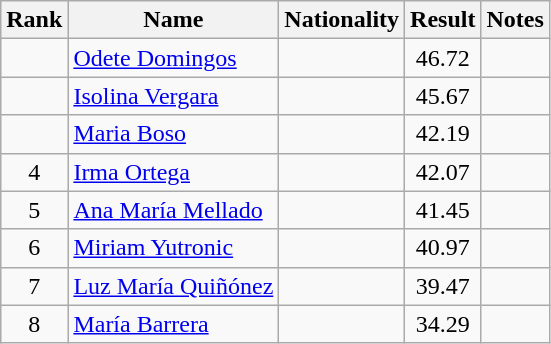<table class="wikitable sortable" style="text-align:center">
<tr>
<th>Rank</th>
<th>Name</th>
<th>Nationality</th>
<th>Result</th>
<th>Notes</th>
</tr>
<tr>
<td></td>
<td align=left><a href='#'>Odete Domingos</a></td>
<td align=left></td>
<td>46.72</td>
<td></td>
</tr>
<tr>
<td></td>
<td align=left><a href='#'>Isolina Vergara</a></td>
<td align=left></td>
<td>45.67</td>
<td></td>
</tr>
<tr>
<td></td>
<td align=left><a href='#'>Maria Boso</a></td>
<td align=left></td>
<td>42.19</td>
<td></td>
</tr>
<tr>
<td>4</td>
<td align=left><a href='#'>Irma Ortega</a></td>
<td align=left></td>
<td>42.07</td>
<td></td>
</tr>
<tr>
<td>5</td>
<td align=left><a href='#'>Ana María Mellado</a></td>
<td align=left></td>
<td>41.45</td>
<td></td>
</tr>
<tr>
<td>6</td>
<td align=left><a href='#'>Miriam Yutronic</a></td>
<td align=left></td>
<td>40.97</td>
<td></td>
</tr>
<tr>
<td>7</td>
<td align=left><a href='#'>Luz María Quiñónez</a></td>
<td align=left></td>
<td>39.47</td>
<td></td>
</tr>
<tr>
<td>8</td>
<td align=left><a href='#'>María Barrera</a></td>
<td align=left></td>
<td>34.29</td>
<td></td>
</tr>
</table>
